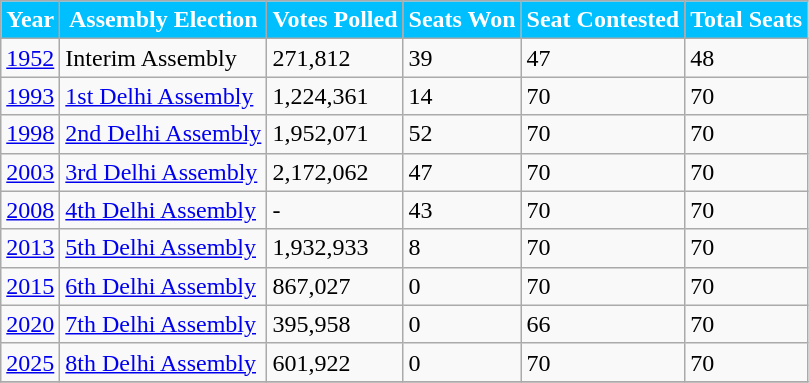<table class="wikitable">
<tr>
<th style="background-color:#00BFFF; color:white">Year</th>
<th style="background-color:#00BFFF; color:white">Assembly Election</th>
<th style="background-color:#00BFFF; color:white">Votes Polled</th>
<th style="background-color:#00BFFF; color:white">Seats Won</th>
<th style="background-color:#00BFFF; color:white">Seat Contested</th>
<th style="background-color:#00BFFF; color:white">Total Seats</th>
</tr>
<tr>
<td><a href='#'>1952</a></td>
<td>Interim Assembly</td>
<td>271,812</td>
<td>39</td>
<td>47</td>
<td>48</td>
</tr>
<tr>
<td><a href='#'>1993</a></td>
<td><a href='#'>1st Delhi Assembly</a></td>
<td>1,224,361</td>
<td>14</td>
<td>70</td>
<td>70</td>
</tr>
<tr>
<td><a href='#'>1998</a></td>
<td><a href='#'>2nd Delhi Assembly</a></td>
<td>1,952,071</td>
<td>52</td>
<td>70</td>
<td>70</td>
</tr>
<tr>
<td><a href='#'>2003</a></td>
<td><a href='#'>3rd Delhi Assembly</a></td>
<td>2,172,062</td>
<td>47</td>
<td>70</td>
<td>70</td>
</tr>
<tr>
<td><a href='#'>2008</a></td>
<td><a href='#'>4th Delhi Assembly</a></td>
<td>-</td>
<td>43</td>
<td>70</td>
<td>70</td>
</tr>
<tr>
<td><a href='#'>2013</a></td>
<td><a href='#'>5th Delhi Assembly</a></td>
<td>1,932,933</td>
<td>8</td>
<td>70</td>
<td>70</td>
</tr>
<tr>
<td><a href='#'>2015</a></td>
<td><a href='#'>6th Delhi Assembly</a></td>
<td>867,027</td>
<td>0</td>
<td>70</td>
<td>70</td>
</tr>
<tr>
<td><a href='#'>2020</a></td>
<td><a href='#'>7th Delhi Assembly</a></td>
<td>395,958</td>
<td>0</td>
<td>66</td>
<td>70</td>
</tr>
<tr>
<td><a href='#'>2025</a></td>
<td><a href='#'>8th Delhi Assembly</a></td>
<td>601,922</td>
<td>0</td>
<td>70</td>
<td>70</td>
</tr>
<tr>
</tr>
</table>
